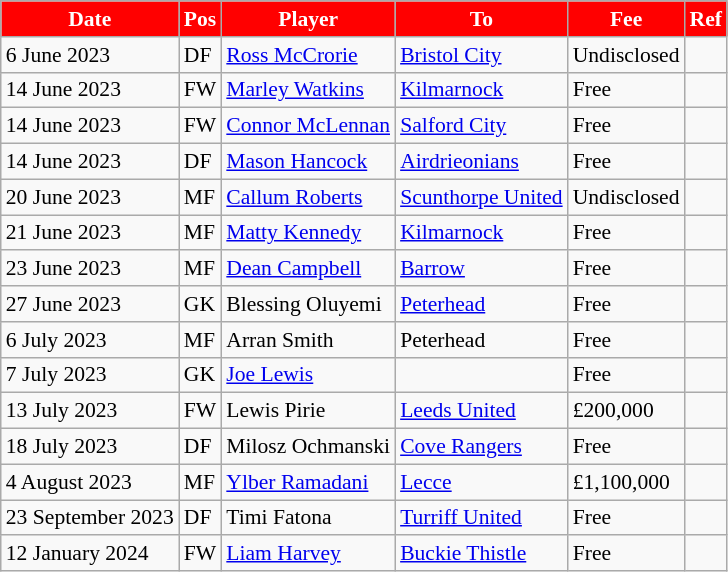<table class="wikitable"  style="text-align:left; font-size:90%; ">
<tr>
<th style="background:#FF0000; color:white;" scope="col"><strong>Date</strong></th>
<th style="background:#FF0000; color:white;" scope="col"><strong>Pos</strong></th>
<th style="background:#FF0000; color:white;" scope="col"><strong>Player</strong></th>
<th style="background:#FF0000; color:white;" scope="col"><strong>To</strong></th>
<th style="background:#FF0000; color:white;" scope="col"><strong>Fee</strong></th>
<th style="background:#FF0000; color:white;" scope="col"><strong>Ref</strong></th>
</tr>
<tr>
<td>6 June 2023</td>
<td>DF</td>
<td> <a href='#'>Ross McCrorie</a></td>
<td> <a href='#'>Bristol City</a></td>
<td>Undisclosed</td>
<td></td>
</tr>
<tr>
<td>14 June 2023</td>
<td>FW</td>
<td> <a href='#'>Marley Watkins</a></td>
<td> <a href='#'>Kilmarnock</a></td>
<td>Free</td>
<td></td>
</tr>
<tr>
<td>14 June 2023</td>
<td>FW</td>
<td> <a href='#'>Connor McLennan</a></td>
<td> <a href='#'>Salford City</a></td>
<td>Free</td>
<td></td>
</tr>
<tr>
<td>14 June 2023</td>
<td>DF</td>
<td> <a href='#'>Mason Hancock</a></td>
<td> <a href='#'>Airdrieonians</a></td>
<td>Free</td>
<td></td>
</tr>
<tr>
<td>20 June 2023</td>
<td>MF</td>
<td> <a href='#'>Callum Roberts</a></td>
<td> <a href='#'>Scunthorpe United</a></td>
<td>Undisclosed</td>
<td></td>
</tr>
<tr>
<td>21 June 2023</td>
<td>MF</td>
<td> <a href='#'>Matty Kennedy</a></td>
<td> <a href='#'>Kilmarnock</a></td>
<td>Free</td>
<td></td>
</tr>
<tr>
<td>23 June 2023</td>
<td>MF</td>
<td> <a href='#'>Dean Campbell</a></td>
<td> <a href='#'>Barrow</a></td>
<td>Free</td>
<td></td>
</tr>
<tr>
<td>27 June 2023</td>
<td>GK</td>
<td> Blessing Oluyemi</td>
<td> <a href='#'>Peterhead</a></td>
<td>Free</td>
<td></td>
</tr>
<tr>
<td>6 July 2023</td>
<td>MF</td>
<td> Arran Smith</td>
<td> Peterhead</td>
<td>Free</td>
<td></td>
</tr>
<tr>
<td>7 July 2023</td>
<td>GK</td>
<td> <a href='#'>Joe Lewis</a></td>
<td></td>
<td>Free</td>
<td></td>
</tr>
<tr>
<td>13 July 2023</td>
<td>FW</td>
<td> Lewis Pirie</td>
<td> <a href='#'>Leeds United</a></td>
<td>£200,000</td>
<td></td>
</tr>
<tr>
<td>18 July 2023</td>
<td>DF</td>
<td> Milosz Ochmanski</td>
<td> <a href='#'>Cove Rangers</a></td>
<td>Free</td>
<td></td>
</tr>
<tr>
<td>4 August 2023</td>
<td>MF</td>
<td> <a href='#'>Ylber Ramadani</a></td>
<td> <a href='#'>Lecce</a></td>
<td>£1,100,000</td>
<td></td>
</tr>
<tr>
<td>23 September 2023</td>
<td>DF</td>
<td> Timi Fatona</td>
<td> <a href='#'>Turriff United</a></td>
<td>Free</td>
<td></td>
</tr>
<tr>
<td>12 January 2024</td>
<td>FW</td>
<td> <a href='#'>Liam Harvey</a></td>
<td> <a href='#'>Buckie Thistle</a></td>
<td>Free</td>
<td></td>
</tr>
</table>
